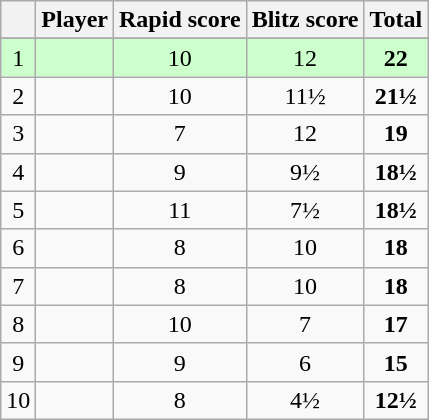<table class="wikitable" style="text-align: center;">
<tr>
<th></th>
<th>Player</th>
<th>Rapid score</th>
<th>Blitz score</th>
<th>Total</th>
</tr>
<tr>
</tr>
<tr style="background:#ccffcc;">
<td>1</td>
<td align="left"><strong></strong></td>
<td>10</td>
<td>12</td>
<td><strong>22</strong></td>
</tr>
<tr>
<td>2</td>
<td align="left"></td>
<td>10</td>
<td>11½</td>
<td><strong>21½</strong></td>
</tr>
<tr>
<td>3</td>
<td align="left"></td>
<td>7</td>
<td>12</td>
<td><strong>19</strong></td>
</tr>
<tr>
<td>4</td>
<td align="left"></td>
<td>9</td>
<td>9½</td>
<td><strong>18½</strong></td>
</tr>
<tr>
<td>5</td>
<td align="left"></td>
<td>11</td>
<td>7½</td>
<td><strong>18½</strong></td>
</tr>
<tr>
<td>6</td>
<td align="left"></td>
<td>8</td>
<td>10</td>
<td><strong>18</strong></td>
</tr>
<tr>
<td>7</td>
<td align="left"></td>
<td>8</td>
<td>10</td>
<td><strong>18</strong></td>
</tr>
<tr>
<td>8</td>
<td align="left"></td>
<td>10</td>
<td>7</td>
<td><strong>17</strong></td>
</tr>
<tr>
<td>9</td>
<td align="left"></td>
<td>9</td>
<td>6</td>
<td><strong>15</strong></td>
</tr>
<tr>
<td>10</td>
<td align="left"></td>
<td>8</td>
<td>4½</td>
<td><strong>12½</strong></td>
</tr>
</table>
